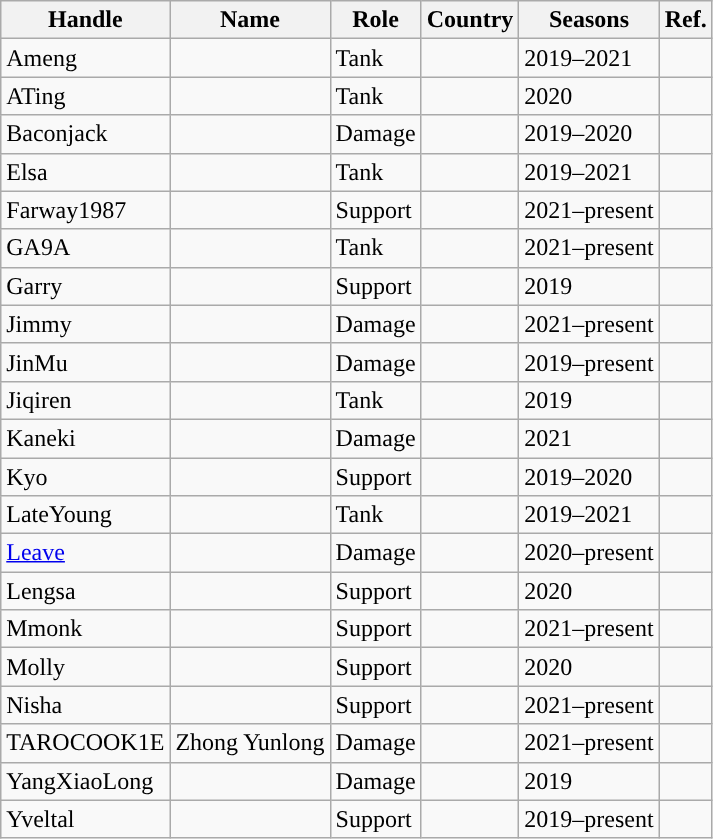<table class="wikitable sortable" style="text-align:left;">
<tr>
<th style="background-color:#">Handle</th>
<th style="background-color:#">Name</th>
<th style="background-color:#">Role</th>
<th style="background-color:#">Country</th>
<th style="background-color:#">Seasons</th>
<th style="background-color:#">Ref.</th>
</tr>
<tr>
<td>Ameng</td>
<td></td>
<td>Tank</td>
<td></td>
<td>2019–2021</td>
<td></td>
</tr>
<tr>
<td>ATing</td>
<td></td>
<td>Tank</td>
<td></td>
<td>2020</td>
<td></td>
</tr>
<tr>
<td>Baconjack</td>
<td></td>
<td>Damage</td>
<td></td>
<td>2019–2020</td>
<td></td>
</tr>
<tr>
<td>Elsa</td>
<td></td>
<td>Tank</td>
<td></td>
<td>2019–2021</td>
<td></td>
</tr>
<tr>
<td>Farway1987</td>
<td></td>
<td>Support</td>
<td></td>
<td>2021–present</td>
<td></td>
</tr>
<tr>
<td>GA9A</td>
<td></td>
<td>Tank</td>
<td></td>
<td>2021–present</td>
<td></td>
</tr>
<tr>
<td>Garry</td>
<td></td>
<td>Support</td>
<td></td>
<td>2019</td>
<td></td>
</tr>
<tr>
<td>Jimmy</td>
<td></td>
<td>Damage</td>
<td></td>
<td>2021–present</td>
<td></td>
</tr>
<tr>
<td>JinMu</td>
<td></td>
<td>Damage</td>
<td></td>
<td>2019–present</td>
<td></td>
</tr>
<tr>
<td>Jiqiren</td>
<td></td>
<td>Tank</td>
<td></td>
<td>2019</td>
<td></td>
</tr>
<tr>
<td>Kaneki</td>
<td></td>
<td>Damage</td>
<td></td>
<td>2021</td>
<td></td>
</tr>
<tr>
<td>Kyo</td>
<td></td>
<td>Support</td>
<td></td>
<td>2019–2020</td>
<td></td>
</tr>
<tr>
<td>LateYoung</td>
<td></td>
<td>Tank</td>
<td></td>
<td>2019–2021</td>
<td></td>
</tr>
<tr>
<td><a href='#'>Leave</a></td>
<td></td>
<td>Damage</td>
<td></td>
<td>2020–present</td>
<td></td>
</tr>
<tr>
<td>Lengsa</td>
<td></td>
<td>Support</td>
<td></td>
<td>2020</td>
<td></td>
</tr>
<tr>
<td>Mmonk</td>
<td></td>
<td>Support</td>
<td></td>
<td>2021–present</td>
<td></td>
</tr>
<tr>
<td>Molly</td>
<td></td>
<td>Support</td>
<td></td>
<td>2020</td>
<td></td>
</tr>
<tr>
<td>Nisha</td>
<td></td>
<td>Support</td>
<td></td>
<td>2021–present</td>
<td></td>
</tr>
<tr>
<td>TAROCOOK1E</td>
<td>Zhong Yunlong</td>
<td>Damage</td>
<td></td>
<td>2021–present</td>
<td></td>
</tr>
<tr>
<td>YangXiaoLong</td>
<td></td>
<td>Damage</td>
<td></td>
<td>2019</td>
<td></td>
</tr>
<tr>
<td>Yveltal</td>
<td></td>
<td>Support</td>
<td></td>
<td>2019–present</td>
<td></td>
</tr>
</table>
